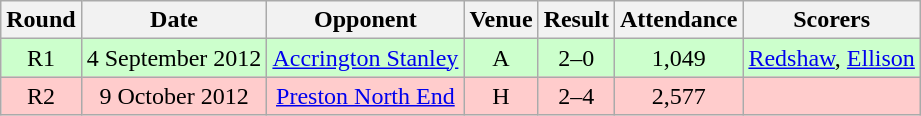<table class= "wikitable " style="font-size:100%; text-align:center">
<tr>
<th>Round</th>
<th>Date</th>
<th>Opponent</th>
<th>Venue</th>
<th>Result</th>
<th>Attendance</th>
<th>Scorers</th>
</tr>
<tr style="background: #CCFFCC;">
<td>R1</td>
<td>4 September 2012</td>
<td><a href='#'>Accrington Stanley</a></td>
<td>A</td>
<td>2–0</td>
<td>1,049</td>
<td><a href='#'>Redshaw</a>, <a href='#'>Ellison</a></td>
</tr>
<tr style="background: #FFCCCC;">
<td>R2</td>
<td>9 October 2012</td>
<td><a href='#'>Preston North End</a></td>
<td>H</td>
<td>2–4</td>
<td>2,577</td>
<td></td>
</tr>
</table>
